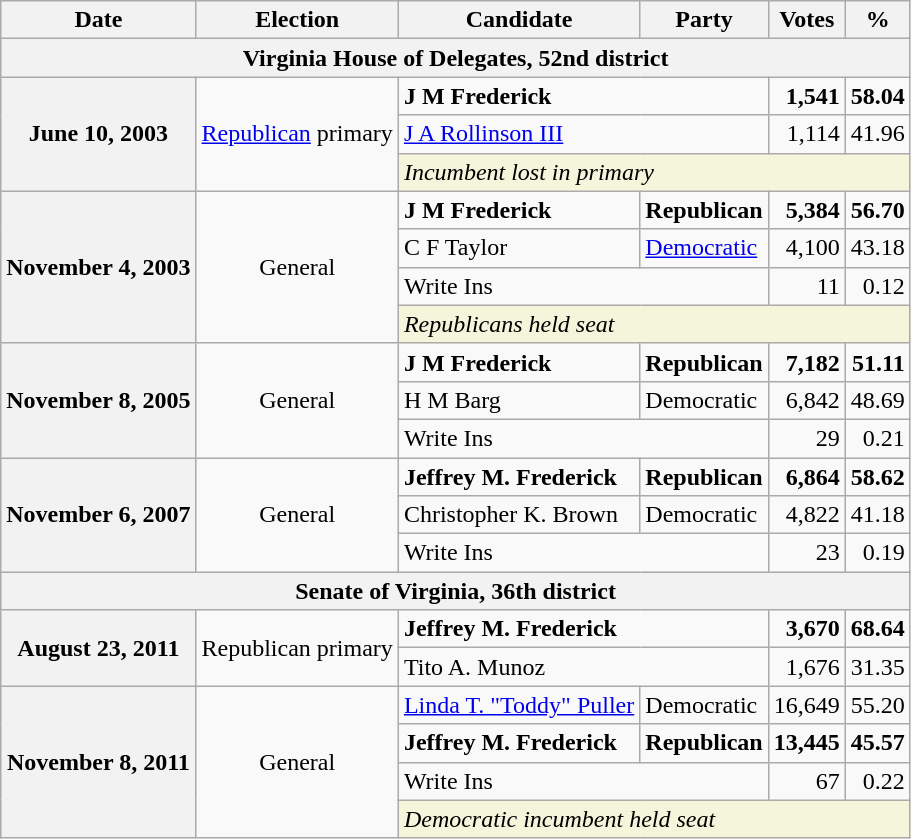<table class="wikitable">
<tr>
<th>Date</th>
<th>Election</th>
<th>Candidate</th>
<th>Party</th>
<th>Votes</th>
<th>%</th>
</tr>
<tr>
<th colspan="6">Virginia House of Delegates, 52nd district</th>
</tr>
<tr>
<th rowspan="3">June 10, 2003</th>
<td rowspan="3" align="center" ><a href='#'>Republican</a> primary</td>
<td colspan="2"><strong>J M Frederick</strong></td>
<td align="right"><strong>1,541</strong></td>
<td align="right"><strong>58.04</strong></td>
</tr>
<tr>
<td colspan="2"><a href='#'>J A Rollinson III</a></td>
<td align="right">1,114</td>
<td align="right">41.96</td>
</tr>
<tr>
<td colspan="4" style="background:beige"><em>Incumbent lost in primary</em></td>
</tr>
<tr>
<th rowspan="4">November 4, 2003</th>
<td rowspan="4" align="center">General</td>
<td><strong>J M Frederick</strong></td>
<td><strong>Republican</strong></td>
<td align="right"><strong>5,384</strong></td>
<td align="right"><strong>56.70</strong></td>
</tr>
<tr>
<td>C F Taylor</td>
<td><a href='#'>Democratic</a></td>
<td align="right">4,100</td>
<td align="right">43.18</td>
</tr>
<tr>
<td colspan="2">Write Ins</td>
<td align="right">11</td>
<td align="right">0.12</td>
</tr>
<tr>
<td colspan="4" style="background:beige"><em>Republicans held seat</em></td>
</tr>
<tr>
<th rowspan="3">November 8, 2005</th>
<td rowspan="3" align="center">General</td>
<td><strong>J M Frederick</strong></td>
<td><strong>Republican</strong></td>
<td align="right"><strong>7,182</strong></td>
<td align="right"><strong>51.11</strong></td>
</tr>
<tr>
<td>H M Barg</td>
<td>Democratic</td>
<td align="right">6,842</td>
<td align="right">48.69</td>
</tr>
<tr>
<td colspan="2">Write Ins</td>
<td align="right">29</td>
<td align="right">0.21</td>
</tr>
<tr>
<th rowspan="3">November 6, 2007</th>
<td rowspan="3" align="center">General</td>
<td><strong>Jeffrey M. Frederick</strong></td>
<td><strong>Republican</strong></td>
<td align="right"><strong>6,864</strong></td>
<td align="right"><strong>58.62</strong></td>
</tr>
<tr>
<td>Christopher K. Brown</td>
<td>Democratic</td>
<td align="right">4,822</td>
<td align="right">41.18</td>
</tr>
<tr>
<td colspan="2">Write Ins</td>
<td align="right">23</td>
<td align="right">0.19</td>
</tr>
<tr>
<th colspan="6">Senate of Virginia, 36th district</th>
</tr>
<tr>
<th rowspan="2">August 23, 2011</th>
<td rowspan="2" align="center" >Republican primary</td>
<td colspan="2"><strong>Jeffrey M. Frederick</strong></td>
<td align="right"><strong>3,670</strong></td>
<td align="right"><strong>68.64</strong></td>
</tr>
<tr>
<td colspan="2">Tito A. Munoz</td>
<td align="right">1,676</td>
<td align="right">31.35</td>
</tr>
<tr>
<th rowspan="4">November 8, 2011</th>
<td rowspan="4" align="center">General</td>
<td><a href='#'>Linda T. "Toddy" Puller</a></td>
<td>Democratic</td>
<td align="right">16,649</td>
<td align="right">55.20</td>
</tr>
<tr>
<td><strong>Jeffrey M. Frederick</strong></td>
<td><strong>Republican</strong></td>
<td align="right"><strong>13,445</strong></td>
<td align="right"><strong>45.57</strong></td>
</tr>
<tr>
<td colspan="2">Write Ins</td>
<td align="right">67</td>
<td align="right">0.22</td>
</tr>
<tr>
<td colspan="4" style="background:beige"><em>Democratic incumbent held seat</em></td>
</tr>
</table>
